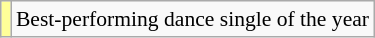<table class="wikitable plainrowheaders" style="font-size:90%;">
<tr>
<td bgcolor=#FFFF99 align=center></td>
<td>Best-performing dance single of the year</td>
</tr>
</table>
